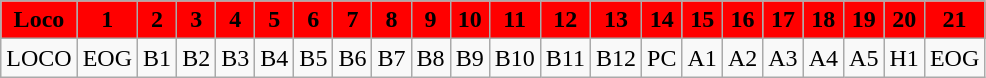<table class="wikitable plainrowheaders unsortable" style="text-align:center">
<tr>
<th scope="col" rowspan="1" style="background:RED;">Loco</th>
<th scope="col" rowspan="1" style="background:RED;">1</th>
<th scope="col" rowspan="1" style="background:RED;">2</th>
<th scope="col" rowspan="1" style="background:RED;">3</th>
<th scope="col" rowspan="1" style="background:RED;">4</th>
<th scope="col" rowspan="1" style="background:RED;">5</th>
<th scope="col" rowspan="1" style="background:RED;">6</th>
<th scope="col" rowspan="1" style="background:RED;">7</th>
<th scope="col" rowspan="1" style="background:RED;">8</th>
<th scope="col" rowspan="1" style="background:RED;">9</th>
<th scope="col" rowspan="1" style="background:RED;">10</th>
<th scope="col" rowspan="1" style="background:RED;">11</th>
<th scope="col" rowspan="1" style="background:RED;">12</th>
<th scope="col" rowspan="1" style="background:RED;">13</th>
<th scope="col" rowspan="1" style="background:RED;">14</th>
<th scope="col" rowspan="1" style="background:RED;">15</th>
<th scope="col" rowspan="1" style="background:RED;">16</th>
<th scope="col" rowspan="1" style="background:RED;">17</th>
<th scope="col" rowspan="1" style="background:RED;">18</th>
<th scope="col" rowspan="1" style="background:RED;">19</th>
<th scope="col" rowspan="1" style="background:RED;">20</th>
<th scope="col" rowspan="1" style="background:RED;">21</th>
</tr>
<tr>
<td>LOCO</td>
<td>EOG</td>
<td>B1</td>
<td>B2</td>
<td>B3</td>
<td>B4</td>
<td>B5</td>
<td>B6</td>
<td>B7</td>
<td>B8</td>
<td>B9</td>
<td>B10</td>
<td>B11</td>
<td>B12</td>
<td>PC</td>
<td>A1</td>
<td>A2</td>
<td>A3</td>
<td>A4</td>
<td>A5</td>
<td>H1</td>
<td>EOG</td>
</tr>
</table>
